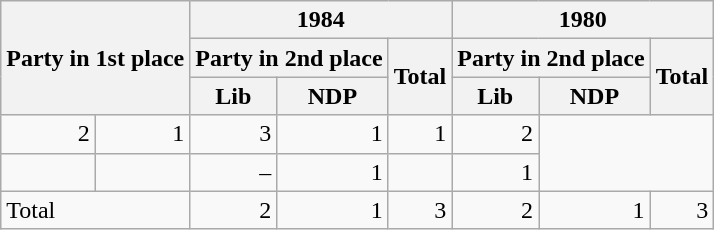<table class="wikitable" style="text-align:right;">
<tr>
<th rowspan="3" colspan="2" style="text-align:left;">Party in 1st place</th>
<th colspan="3">1984</th>
<th colspan="3">1980</th>
</tr>
<tr>
<th colspan="2">Party in 2nd place</th>
<th rowspan="2">Total</th>
<th colspan="2">Party in 2nd place</th>
<th rowspan="2">Total</th>
</tr>
<tr>
<th>Lib</th>
<th>NDP</th>
<th>Lib</th>
<th>NDP</th>
</tr>
<tr>
<td>2</td>
<td>1</td>
<td>3</td>
<td>1</td>
<td>1</td>
<td>2</td>
</tr>
<tr>
<td></td>
<td></td>
<td>–</td>
<td>1</td>
<td></td>
<td>1</td>
</tr>
<tr>
<td colspan="2" style="text-align:left;">Total</td>
<td>2</td>
<td>1</td>
<td>3</td>
<td>2</td>
<td>1</td>
<td>3</td>
</tr>
</table>
